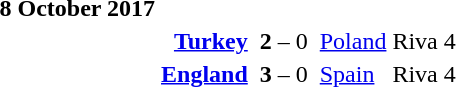<table>
<tr>
<td><strong>8 October 2017</strong></td>
</tr>
<tr>
<td></td>
<td align=right><strong><a href='#'>Turkey</a></strong></td>
<td></td>
<td><strong>2</strong> – 0</td>
<td></td>
<td><a href='#'>Poland</a></td>
<td>Riva 4</td>
<td></td>
</tr>
<tr>
<td></td>
<td align=right><strong><a href='#'>England</a></strong></td>
<td></td>
<td><strong>3</strong> – 0</td>
<td></td>
<td><a href='#'>Spain</a></td>
<td>Riva 4</td>
<td></td>
</tr>
</table>
